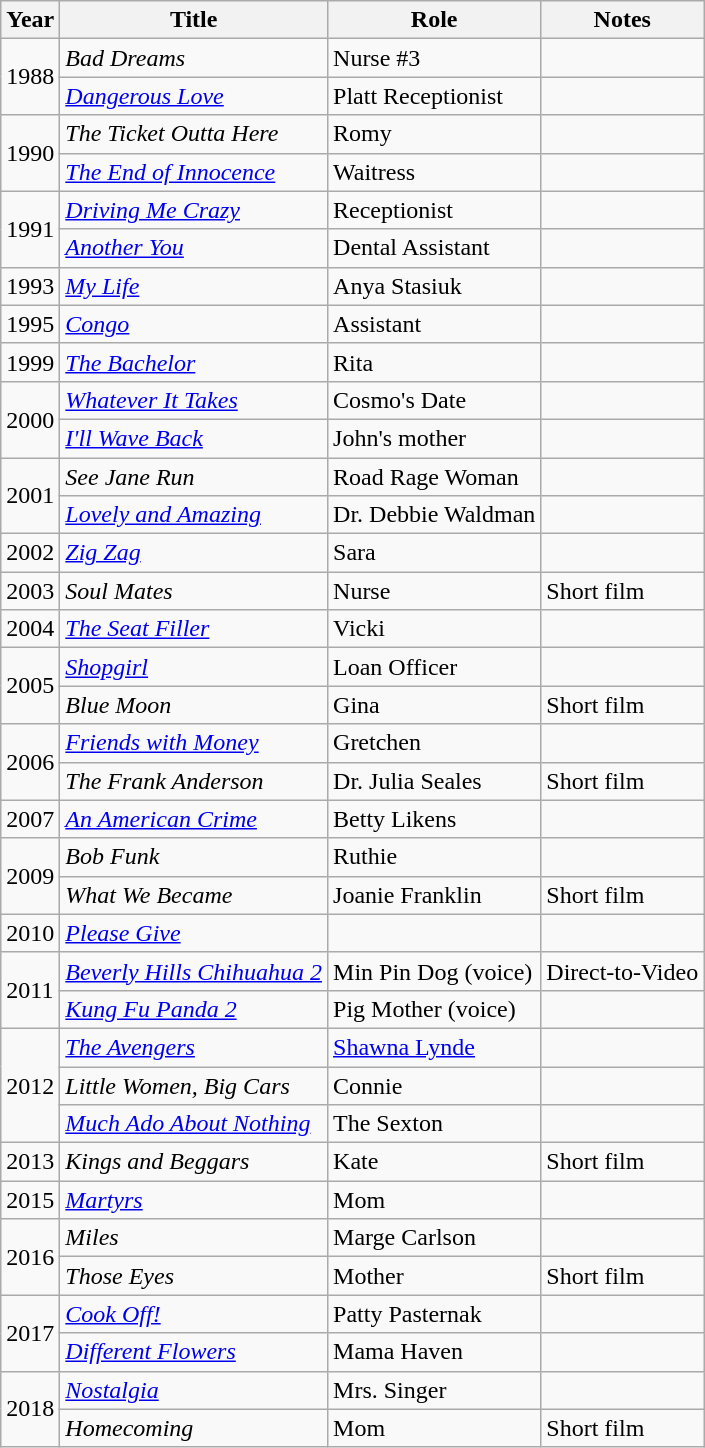<table class="wikitable unsortable">
<tr>
<th>Year</th>
<th>Title</th>
<th>Role</th>
<th>Notes</th>
</tr>
<tr>
<td rowspan="2">1988</td>
<td><em>Bad Dreams</em></td>
<td>Nurse #3</td>
<td></td>
</tr>
<tr>
<td><em><a href='#'>Dangerous Love</a></em></td>
<td>Platt Receptionist</td>
<td></td>
</tr>
<tr>
<td rowspan="2">1990</td>
<td><em>The Ticket Outta Here</em></td>
<td>Romy</td>
<td></td>
</tr>
<tr>
<td><em><a href='#'>The End of Innocence</a></em></td>
<td>Waitress</td>
<td></td>
</tr>
<tr>
<td rowspan="2">1991</td>
<td><em><a href='#'>Driving Me Crazy</a></em></td>
<td>Receptionist</td>
<td></td>
</tr>
<tr>
<td><em><a href='#'>Another You</a></em></td>
<td>Dental Assistant</td>
<td></td>
</tr>
<tr>
<td>1993</td>
<td><em><a href='#'>My Life</a></em></td>
<td>Anya Stasiuk</td>
<td></td>
</tr>
<tr>
<td>1995</td>
<td><em><a href='#'>Congo</a></em></td>
<td>Assistant</td>
<td></td>
</tr>
<tr>
<td>1999</td>
<td><em><a href='#'>The Bachelor</a></em></td>
<td>Rita</td>
<td></td>
</tr>
<tr>
<td rowspan="2">2000</td>
<td><em><a href='#'>Whatever It Takes</a></em></td>
<td>Cosmo's Date</td>
<td></td>
</tr>
<tr>
<td><em><a href='#'>I'll Wave Back</a></em></td>
<td>John's mother</td>
<td></td>
</tr>
<tr>
<td rowspan="2">2001</td>
<td><em>See Jane Run</em></td>
<td>Road Rage Woman</td>
<td></td>
</tr>
<tr>
<td><em><a href='#'>Lovely and Amazing</a></em></td>
<td>Dr. Debbie Waldman</td>
<td></td>
</tr>
<tr>
<td>2002</td>
<td><em><a href='#'>Zig Zag</a></em></td>
<td>Sara</td>
<td></td>
</tr>
<tr>
<td>2003</td>
<td><em>Soul Mates</em></td>
<td>Nurse</td>
<td>Short film</td>
</tr>
<tr>
<td>2004</td>
<td><em><a href='#'>The Seat Filler</a></em></td>
<td>Vicki</td>
<td></td>
</tr>
<tr>
<td rowspan="2">2005</td>
<td><em><a href='#'>Shopgirl</a></em></td>
<td>Loan Officer</td>
<td></td>
</tr>
<tr>
<td><em>Blue Moon</em></td>
<td>Gina</td>
<td>Short film</td>
</tr>
<tr>
<td rowspan="2">2006</td>
<td><em><a href='#'>Friends with Money</a></em></td>
<td>Gretchen</td>
<td></td>
</tr>
<tr>
<td><em>The Frank Anderson</em></td>
<td>Dr. Julia Seales</td>
<td>Short film</td>
</tr>
<tr>
<td>2007</td>
<td><em><a href='#'>An American Crime</a></em></td>
<td>Betty Likens</td>
<td></td>
</tr>
<tr>
<td rowspan="2">2009</td>
<td><em>Bob Funk</em></td>
<td>Ruthie</td>
<td></td>
</tr>
<tr>
<td><em>What We Became</em></td>
<td>Joanie Franklin</td>
<td>Short film</td>
</tr>
<tr>
<td>2010</td>
<td><em><a href='#'>Please Give</a></em></td>
<td></td>
<td></td>
</tr>
<tr>
<td rowspan="2">2011</td>
<td><em><a href='#'>Beverly Hills Chihuahua 2</a></em></td>
<td>Min Pin Dog (voice)</td>
<td>Direct-to-Video</td>
</tr>
<tr>
<td><em><a href='#'>Kung Fu Panda 2</a></em></td>
<td>Pig Mother (voice)</td>
<td></td>
</tr>
<tr>
<td rowspan="3">2012</td>
<td><em><a href='#'>The Avengers</a></em></td>
<td><a href='#'>Shawna Lynde</a></td>
<td></td>
</tr>
<tr>
<td><em>Little Women, Big Cars</em></td>
<td>Connie</td>
<td></td>
</tr>
<tr>
<td><em><a href='#'>Much Ado About Nothing</a></em></td>
<td>The Sexton</td>
<td></td>
</tr>
<tr>
<td>2013</td>
<td><em>Kings and Beggars</em></td>
<td>Kate</td>
<td>Short film</td>
</tr>
<tr>
<td>2015</td>
<td><em><a href='#'>Martyrs</a></em></td>
<td>Mom</td>
<td></td>
</tr>
<tr>
<td rowspan="2">2016</td>
<td><em>Miles</em></td>
<td>Marge Carlson</td>
<td></td>
</tr>
<tr>
<td><em>Those Eyes</em></td>
<td>Mother</td>
<td>Short film</td>
</tr>
<tr>
<td rowspan="2">2017</td>
<td><em><a href='#'>Cook Off!</a></em></td>
<td>Patty Pasternak</td>
<td></td>
</tr>
<tr>
<td><em><a href='#'>Different Flowers</a></em></td>
<td>Mama Haven</td>
<td></td>
</tr>
<tr>
<td rowspan="2">2018</td>
<td><em><a href='#'>Nostalgia</a></em></td>
<td>Mrs. Singer</td>
<td></td>
</tr>
<tr>
<td><em>Homecoming</em></td>
<td>Mom</td>
<td>Short film</td>
</tr>
</table>
